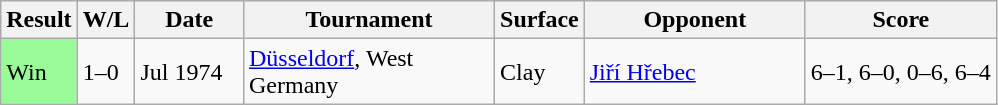<table class="sortable wikitable">
<tr>
<th style="width:40px">Result</th>
<th style="width:30px" class="unsortable">W/L</th>
<th style="width:65px">Date</th>
<th style="width:160px">Tournament</th>
<th style="width:50px">Surface</th>
<th style="width:140px">Opponent</th>
<th style="width:120px" class="unsortable">Score</th>
</tr>
<tr>
<td style="background:#98fb98;">Win</td>
<td>1–0</td>
<td>Jul 1974</td>
<td><a href='#'>Düsseldorf</a>, West Germany</td>
<td>Clay</td>
<td> <a href='#'>Jiří Hřebec</a></td>
<td>6–1, 6–0, 0–6, 6–4</td>
</tr>
</table>
